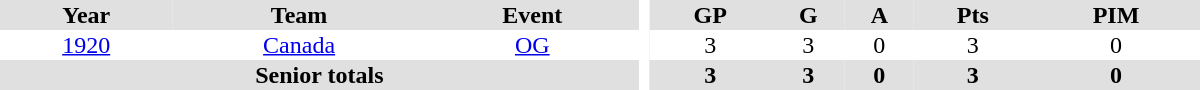<table border="0" cellpadding="1" cellspacing="0" style="text-align:center; width:50em">
<tr bgcolor="#e0e0e0">
<th>Year</th>
<th>Team</th>
<th>Event</th>
<th rowspan="99" bgcolor="#ffffff"></th>
<th>GP</th>
<th>G</th>
<th>A</th>
<th>Pts</th>
<th>PIM</th>
</tr>
<tr>
<td><a href='#'>1920</a></td>
<td><a href='#'>Canada</a></td>
<td><a href='#'>OG</a></td>
<td>3</td>
<td>3</td>
<td>0</td>
<td>3</td>
<td>0</td>
</tr>
<tr bgcolor="#e0e0e0">
<th colspan="3">Senior totals</th>
<th>3</th>
<th>3</th>
<th>0</th>
<th>3</th>
<th>0</th>
</tr>
</table>
